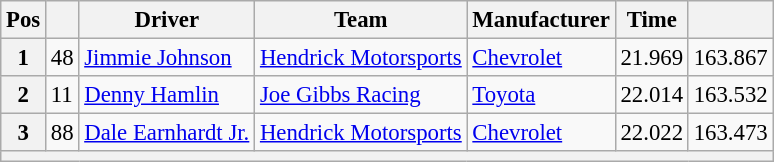<table class="wikitable" style="font-size:95%">
<tr>
<th>Pos</th>
<th></th>
<th>Driver</th>
<th>Team</th>
<th>Manufacturer</th>
<th>Time</th>
<th></th>
</tr>
<tr>
<th>1</th>
<td>48</td>
<td><a href='#'>Jimmie Johnson</a></td>
<td><a href='#'>Hendrick Motorsports</a></td>
<td><a href='#'>Chevrolet</a></td>
<td>21.969</td>
<td>163.867</td>
</tr>
<tr>
<th>2</th>
<td>11</td>
<td><a href='#'>Denny Hamlin</a></td>
<td><a href='#'>Joe Gibbs Racing</a></td>
<td><a href='#'>Toyota</a></td>
<td>22.014</td>
<td>163.532</td>
</tr>
<tr>
<th>3</th>
<td>88</td>
<td><a href='#'>Dale Earnhardt Jr.</a></td>
<td><a href='#'>Hendrick Motorsports</a></td>
<td><a href='#'>Chevrolet</a></td>
<td>22.022</td>
<td>163.473</td>
</tr>
<tr>
<th colspan="7"></th>
</tr>
</table>
